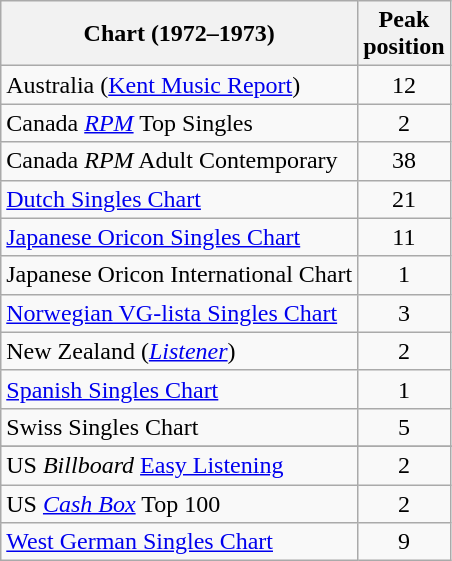<table class="wikitable sortable">
<tr>
<th>Chart (1972–1973)</th>
<th>Peak<br>position</th>
</tr>
<tr>
<td>Australia (<a href='#'>Kent Music Report</a>)</td>
<td align=center>12</td>
</tr>
<tr>
<td>Canada <em><a href='#'>RPM</a></em> Top Singles</td>
<td align=center>2</td>
</tr>
<tr>
<td>Canada <em>RPM</em> Adult Contemporary</td>
<td align=center>38</td>
</tr>
<tr>
<td><a href='#'>Dutch Singles Chart</a></td>
<td style="text-align:center;">21</td>
</tr>
<tr>
<td><a href='#'>Japanese Oricon Singles Chart</a></td>
<td align=center>11</td>
</tr>
<tr>
<td>Japanese Oricon International Chart</td>
<td align=center>1</td>
</tr>
<tr>
<td><a href='#'>Norwegian VG-lista Singles Chart</a></td>
<td align=center>3</td>
</tr>
<tr>
<td>New Zealand (<em><a href='#'>Listener</a></em>)</td>
<td style="text-align:center;">2</td>
</tr>
<tr>
<td><a href='#'>Spanish Singles Chart</a></td>
<td style="text-align:center;">1</td>
</tr>
<tr>
<td>Swiss Singles Chart</td>
<td align=center>5</td>
</tr>
<tr>
</tr>
<tr>
<td>US <em>Billboard</em> <a href='#'>Easy Listening</a></td>
<td align=center>2</td>
</tr>
<tr>
<td>US <em><a href='#'>Cash Box</a></em> Top 100</td>
<td align=center>2</td>
</tr>
<tr>
<td><a href='#'>West German Singles Chart</a></td>
<td align=center>9</td>
</tr>
</table>
